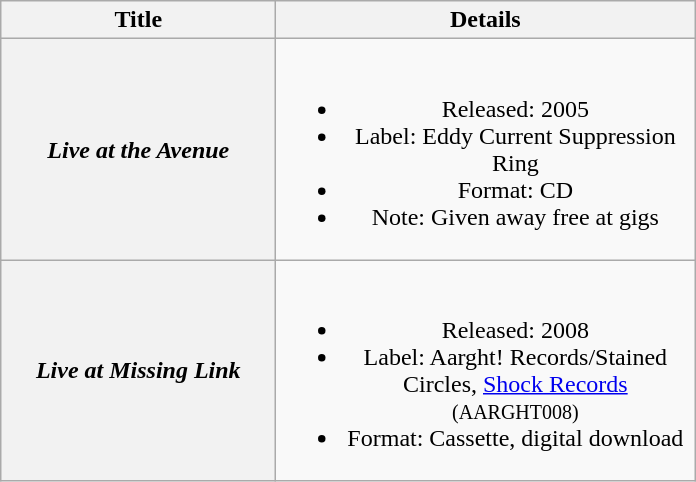<table class="wikitable plainrowheaders" style="text-align:center;" border="1">
<tr>
<th scope="col" style="width:11em;">Title</th>
<th scope="col" style="width:17em;">Details</th>
</tr>
<tr>
<th scope="row"><em>Live at the Avenue</em></th>
<td><br><ul><li>Released: 2005</li><li>Label: Eddy Current Suppression Ring</li><li>Format: CD</li><li>Note: Given away free at gigs</li></ul></td>
</tr>
<tr>
<th scope="row"><em>Live at Missing Link</em><br></th>
<td><br><ul><li>Released: 2008 </li><li>Label: Aarght! Records/Stained Circles, <a href='#'>Shock Records</a> <small>(AARGHT008)</small></li><li>Format: Cassette, digital download</li></ul></td>
</tr>
</table>
